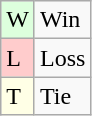<table class="wikitable">
<tr>
<td style="background:#dfd;">W</td>
<td>Win</td>
</tr>
<tr>
<td style="background:#fcc;">L</td>
<td>Loss</td>
</tr>
<tr>
<td style="background:#ffffe6;">T</td>
<td>Tie</td>
</tr>
</table>
